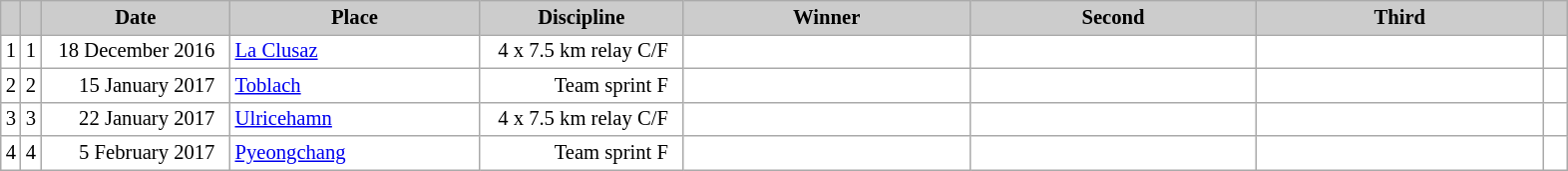<table class="wikitable plainrowheaders" style="background:#fff; font-size:86%; line-height:16px; border:grey solid 1px; border-collapse:collapse;">
<tr style="background:#ccc; text-align:center;">
<th scope="col" style="background:#ccc; width=20 px;"></th>
<th scope="col" style="background:#ccc; width=30 px;"></th>
<th scope="col" style="background:#ccc; width:120px;">Date</th>
<th scope="col" style="background:#ccc; width:160px;">Place</th>
<th scope="col" style="background:#ccc; width:130px;">Discipline</th>
<th scope="col" style="background:#ccc; width:185px;">Winner</th>
<th scope="col" style="background:#ccc; width:185px;">Second</th>
<th scope="col" style="background:#ccc; width:185px;">Third</th>
<th scope="col" style="background:#ccc; width:10px;"></th>
</tr>
<tr>
<td align=center>1</td>
<td align=center>1</td>
<td align=right>18 December 2016  </td>
<td> <a href='#'>La Clusaz</a></td>
<td align=right>4 x 7.5 km relay C/F  </td>
<td></td>
<td></td>
<td></td>
<td></td>
</tr>
<tr>
<td align=center>2</td>
<td align=center>2</td>
<td align=right>15 January 2017  </td>
<td> <a href='#'>Toblach</a></td>
<td align=right>Team sprint F  </td>
<td></td>
<td></td>
<td></td>
<td></td>
</tr>
<tr>
<td align=center>3</td>
<td align=center>3</td>
<td align=right>22 January 2017  </td>
<td> <a href='#'>Ulricehamn</a></td>
<td align=right>4 x 7.5 km relay C/F  </td>
<td></td>
<td></td>
<td></td>
<td></td>
</tr>
<tr>
<td align=center>4</td>
<td align=center>4</td>
<td align=right>5 February 2017  </td>
<td> <a href='#'>Pyeongchang</a></td>
<td align=right>Team sprint F  </td>
<td></td>
<td></td>
<td></td>
<td></td>
</tr>
</table>
